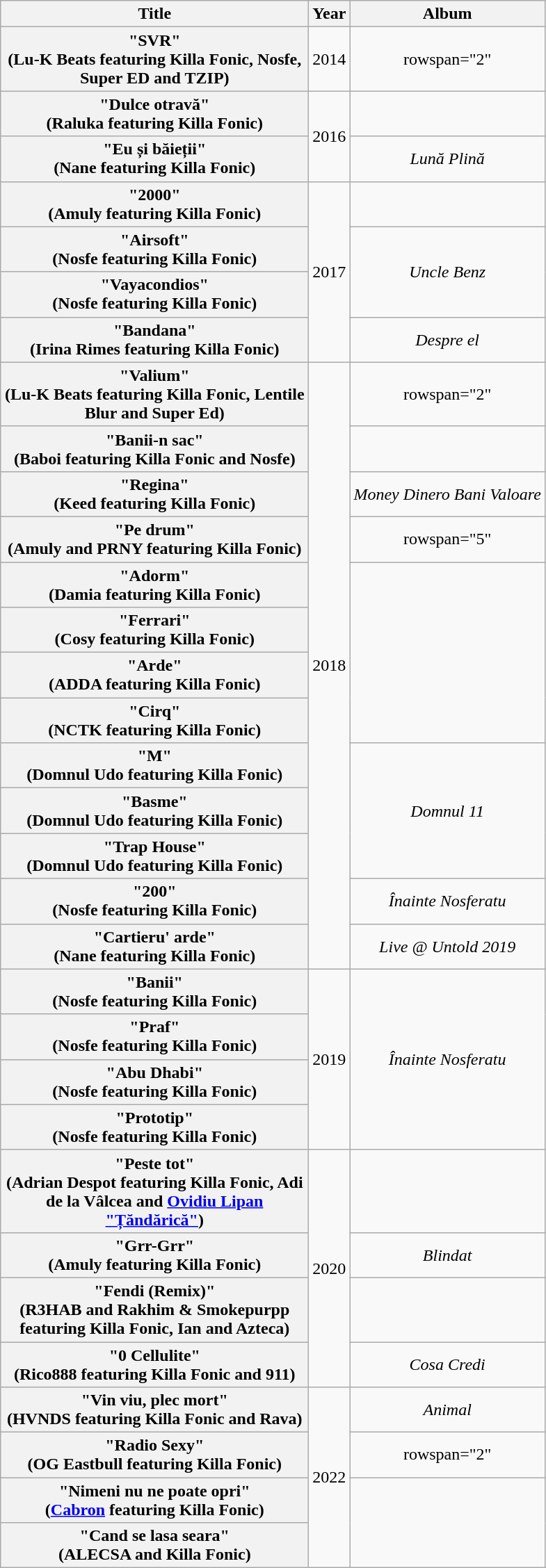<table class="wikitable plainrowheaders" style="text-align:center;">
<tr>
<th scope="col" rowspan="1" style="width:18em;">Title</th>
<th scope="col" rowspan="1" style="width:1em;">Year</th>
<th scope="col" rowspan="1">Album</th>
</tr>
<tr>
<th scope="row">"SVR"<br><span>(Lu-K Beats featuring Killa Fonic, Nosfe, Super ED and TZIP)</span></th>
<td>2014</td>
<td>rowspan="2" </td>
</tr>
<tr>
<th scope="row">"Dulce otravă"<br><span>(Raluka featuring Killa Fonic)</span></th>
<td rowspan="2">2016</td>
</tr>
<tr>
<th scope="row">"Eu și băieții"<br><span>(Nane featuring Killa Fonic)</span></th>
<td><em>Lună Plină</em></td>
</tr>
<tr>
<th scope="row">"2000"<br><span>(Amuly featuring Killa Fonic)</span></th>
<td rowspan="4">2017</td>
<td></td>
</tr>
<tr>
<th scope="row">"Airsoft"<br><span>(Nosfe featuring Killa Fonic)</span></th>
<td rowspan="2"><em>Uncle Benz</em></td>
</tr>
<tr>
<th scope="row">"Vayacondios"<br><span>(Nosfe featuring Killa Fonic)</span></th>
</tr>
<tr>
<th scope="row">"Bandana"<br><span>(Irina Rimes featuring Killa Fonic)</span></th>
<td><em>Despre el</em></td>
</tr>
<tr>
<th scope="row">"Valium"<br><span>(Lu-K Beats featuring Killa Fonic, Lentile Blur and Super Ed)</span></th>
<td rowspan="13">2018</td>
<td>rowspan="2" </td>
</tr>
<tr>
<th scope="row">"Banii-n sac"<br><span>(Baboi featuring Killa Fonic and Nosfe)</span></th>
</tr>
<tr>
<th scope="row">"Regina"<br><span>(Keed featuring Killa Fonic)</span></th>
<td><em>Money Dinero Bani Valoare</em></td>
</tr>
<tr>
<th scope="row">"Pe drum"<br><span>(Amuly and PRNY featuring Killa Fonic)</span></th>
<td>rowspan="5" </td>
</tr>
<tr>
<th scope="row">"Adorm"<br><span>(Damia featuring Killa Fonic)</span></th>
</tr>
<tr>
<th scope="row">"Ferrari"<br><span>(Cosy featuring Killa Fonic)</span></th>
</tr>
<tr>
<th scope="row">"Arde"<br><span>(ADDA featuring Killa Fonic)</span></th>
</tr>
<tr>
<th scope="row">"Cirq"<br><span>(NCTK featuring Killa Fonic)</span></th>
</tr>
<tr>
<th scope="row">"M"<br><span>(Domnul Udo featuring Killa Fonic)</span></th>
<td rowspan="3"><em>Domnul 11</em></td>
</tr>
<tr>
<th scope="row">"Basme"<br><span>(Domnul Udo featuring Killa Fonic)</span></th>
</tr>
<tr>
<th scope="row">"Trap House"<br><span>(Domnul Udo featuring Killa Fonic)</span></th>
</tr>
<tr>
<th scope="row">"200"<br><span>(Nosfe featuring Killa Fonic)</span></th>
<td><em>Înainte Nosferatu</em></td>
</tr>
<tr>
<th scope="row">"Cartieru' arde"<br><span>(Nane featuring Killa Fonic)</span></th>
<td><em>Live @ Untold 2019</em></td>
</tr>
<tr>
<th scope="row">"Banii"<br><span>(Nosfe featuring Killa Fonic)</span></th>
<td rowspan="4">2019</td>
<td rowspan="4"><em>Înainte Nosferatu</em></td>
</tr>
<tr>
<th scope="row">"Praf"<br><span>(Nosfe featuring Killa Fonic)</span></th>
</tr>
<tr>
<th scope="row">"Abu Dhabi"<br><span>(Nosfe featuring Killa Fonic)</span></th>
</tr>
<tr>
<th scope="row">"Prototip"<br><span>(Nosfe featuring Killa Fonic)</span></th>
</tr>
<tr>
<th scope="row">"Peste tot"<br><span>(Adrian Despot featuring Killa Fonic, Adi de la Vâlcea and <a href='#'>Ovidiu Lipan "Țăndărică"</a>)</span></th>
<td rowspan="4">2020</td>
<td></td>
</tr>
<tr>
<th scope="row">"Grr-Grr"<br><span>(Amuly featuring Killa Fonic)</span></th>
<td><em>Blindat</em></td>
</tr>
<tr>
<th scope="row">"Fendi (Remix)"<br><span>(R3HAB and Rakhim & Smokepurpp featuring Killa Fonic, Ian and Azteca)</span></th>
<td></td>
</tr>
<tr>
<th scope="row">"0 Cellulite"<br><span>(Rico888 featuring Killa Fonic and 911)</span></th>
<td><em>Cosa Credi</em></td>
</tr>
<tr>
<th scope="row">"Vin viu, plec mort"<br><span>(HVNDS featuring Killa Fonic and Rava)</span></th>
<td rowspan="4">2022</td>
<td><em>Animal</em></td>
</tr>
<tr>
<th scope="row">"Radio Sexy"<br><span>(OG Eastbull featuring Killa Fonic)</span></th>
<td>rowspan="2" </td>
</tr>
<tr>
<th scope="row">"Nimeni nu ne poate opri"<br><span>(<a href='#'>Cabron</a> featuring Killa Fonic)</span></th>
</tr>
<tr>
<th scope="row">"Cand se lasa seara"<br><span> (ALECSA and Killa Fonic)</span></th>
</tr>
</table>
